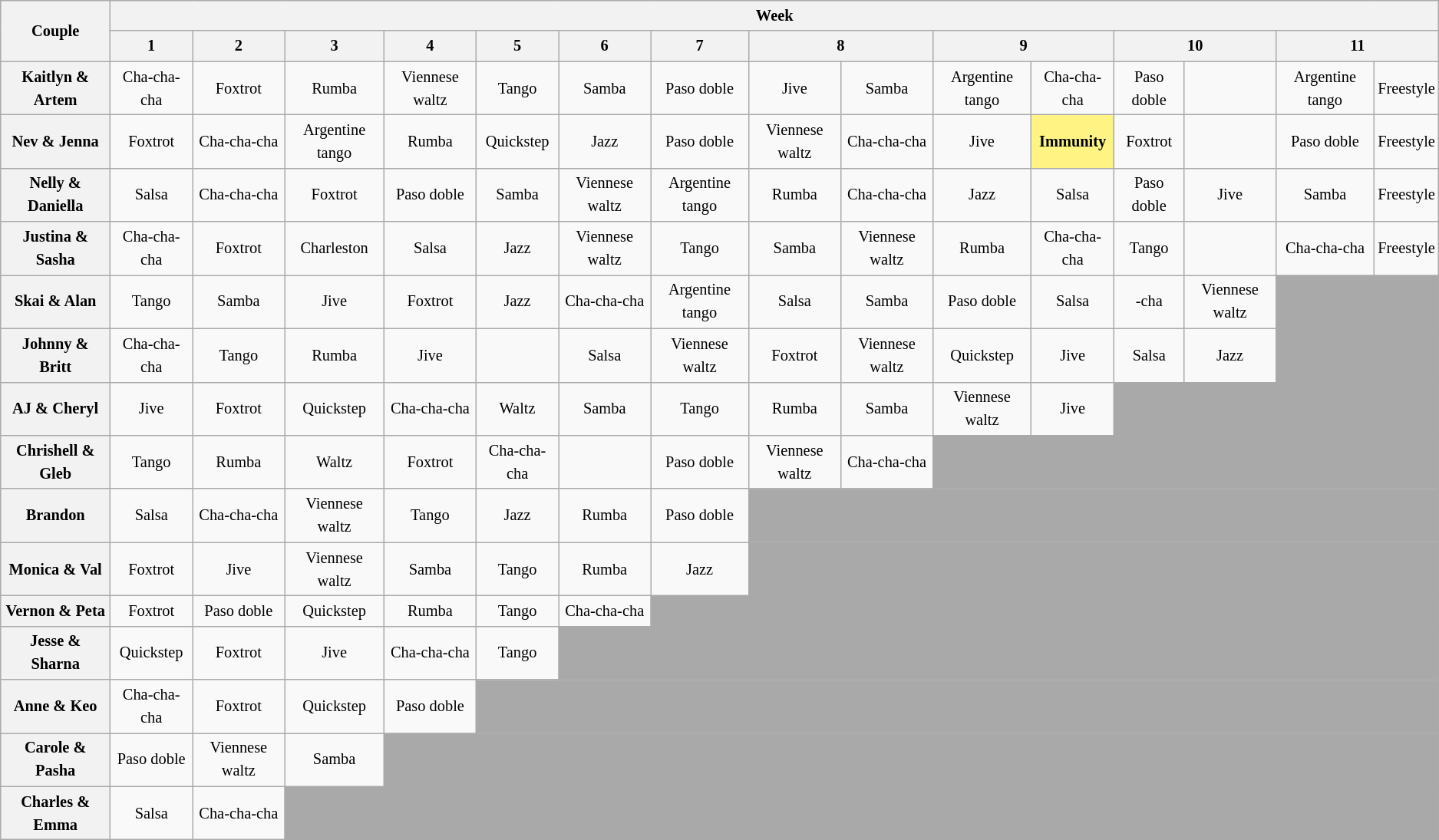<table class="wikitable unsortable" style="text-align:center; font-size:85%; line-height:20px">
<tr>
<th scope="col" rowspan="2">Couple</th>
<th colspan="15">Week</th>
</tr>
<tr>
<th scope="col">1</th>
<th scope="col">2</th>
<th scope="col">3</th>
<th scope="col">4</th>
<th scope="col">5</th>
<th scope="col">6</th>
<th scope="col">7</th>
<th colspan="2" scope="col">8</th>
<th colspan="2" scope="col">9</th>
<th colspan="2" scope="col">10</th>
<th colspan="2" scope="col">11</th>
</tr>
<tr>
<th scope="row">Kaitlyn & Artem</th>
<td>Cha-cha-cha</td>
<td>Foxtrot</td>
<td>Rumba</td>
<td>Viennese waltz</td>
<td>Tango</td>
<td>Samba</td>
<td>Paso doble</td>
<td>Jive</td>
<td>Samba</td>
<td>Argentine tango</td>
<td>Cha-cha-cha</td>
<td>Paso doble</td>
<td></td>
<td>Argentine tango</td>
<td>Freestyle</td>
</tr>
<tr>
<th scope="row">Nev & Jenna</th>
<td>Foxtrot</td>
<td>Cha-cha-cha</td>
<td>Argentine tango</td>
<td>Rumba</td>
<td>Quickstep</td>
<td>Jazz</td>
<td>Paso doble</td>
<td>Viennese waltz</td>
<td>Cha-cha-cha</td>
<td>Jive</td>
<td bgcolor="fff383"><strong>Immunity</strong></td>
<td>Foxtrot</td>
<td></td>
<td>Paso doble</td>
<td>Freestyle</td>
</tr>
<tr>
<th scope="row">Nelly & Daniella</th>
<td>Salsa</td>
<td>Cha-cha-cha</td>
<td>Foxtrot</td>
<td>Paso doble</td>
<td>Samba</td>
<td>Viennese waltz</td>
<td>Argentine tango</td>
<td>Rumba</td>
<td>Cha-cha-cha</td>
<td>Jazz</td>
<td>Salsa</td>
<td>Paso doble</td>
<td>Jive</td>
<td>Samba</td>
<td>Freestyle</td>
</tr>
<tr>
<th scope="row">Justina & Sasha</th>
<td>Cha-cha-cha</td>
<td>Foxtrot</td>
<td>Charleston</td>
<td>Salsa</td>
<td>Jazz</td>
<td>Viennese waltz</td>
<td>Tango</td>
<td>Samba</td>
<td>Viennese waltz</td>
<td>Rumba</td>
<td>Cha-cha-cha</td>
<td>Tango</td>
<td></td>
<td>Cha-cha-cha</td>
<td>Freestyle</td>
</tr>
<tr>
<th scope="row">Skai & Alan</th>
<td>Tango</td>
<td>Samba</td>
<td>Jive</td>
<td>Foxtrot</td>
<td>Jazz</td>
<td>Cha-cha-cha</td>
<td>Argentine tango</td>
<td>Salsa</td>
<td>Samba</td>
<td>Paso doble</td>
<td>Salsa</td>
<td>-cha</td>
<td>Viennese waltz</td>
<td colspan="2" style="background:darkgrey"></td>
</tr>
<tr>
<th scope="row">Johnny & Britt</th>
<td>Cha-cha-cha</td>
<td>Tango</td>
<td>Rumba</td>
<td>Jive</td>
<td></td>
<td>Salsa</td>
<td>Viennese waltz</td>
<td>Foxtrot</td>
<td>Viennese waltz</td>
<td>Quickstep</td>
<td>Jive</td>
<td>Salsa</td>
<td>Jazz</td>
<td colspan="2" style="background:darkgrey"></td>
</tr>
<tr>
<th scope="row">AJ & Cheryl</th>
<td>Jive</td>
<td>Foxtrot</td>
<td>Quickstep</td>
<td>Cha-cha-cha</td>
<td>Waltz</td>
<td>Samba</td>
<td>Tango</td>
<td>Rumba</td>
<td>Samba</td>
<td>Viennese waltz</td>
<td>Jive</td>
<td colspan="4" style="background:darkgrey"></td>
</tr>
<tr>
<th scope="row">Chrishell & Gleb</th>
<td>Tango</td>
<td>Rumba</td>
<td>Waltz</td>
<td>Foxtrot</td>
<td>Cha-cha-cha</td>
<td></td>
<td>Paso doble</td>
<td>Viennese waltz</td>
<td>Cha-cha-cha</td>
<td colspan="6" style="background:darkgrey"></td>
</tr>
<tr>
<th scope="row"> Brandon</th>
<td>Salsa</td>
<td>Cha-cha-cha</td>
<td>Viennese waltz</td>
<td>Tango</td>
<td>Jazz</td>
<td>Rumba</td>
<td>Paso doble</td>
<td colspan="8" style="background:darkgrey"></td>
</tr>
<tr>
<th scope="row">Monica & Val</th>
<td>Foxtrot</td>
<td>Jive</td>
<td>Viennese waltz</td>
<td>Samba</td>
<td>Tango</td>
<td>Rumba</td>
<td>Jazz</td>
<td colspan="8" style="background:darkgrey"></td>
</tr>
<tr>
<th scope="row">Vernon & Peta</th>
<td>Foxtrot</td>
<td>Paso doble</td>
<td>Quickstep</td>
<td>Rumba</td>
<td>Tango</td>
<td>Cha-cha-cha</td>
<td colspan="9" style="background:darkgrey"></td>
</tr>
<tr>
<th scope="row">Jesse & Sharna</th>
<td>Quickstep</td>
<td>Foxtrot</td>
<td>Jive</td>
<td>Cha-cha-cha</td>
<td>Tango</td>
<td colspan="10" style="background:darkgrey"></td>
</tr>
<tr>
<th scope="row">Anne & Keo</th>
<td>Cha-cha-cha</td>
<td>Foxtrot</td>
<td>Quickstep</td>
<td>Paso doble</td>
<td colspan="11" style="background:darkgrey"></td>
</tr>
<tr>
<th scope="row">Carole & Pasha</th>
<td>Paso doble</td>
<td>Viennese waltz</td>
<td>Samba</td>
<td colspan="12" style="background:darkgrey"></td>
</tr>
<tr>
<th scope="row">Charles & Emma</th>
<td>Salsa</td>
<td>Cha-cha-cha</td>
<td colspan="13" style="background:darkgrey"></td>
</tr>
</table>
